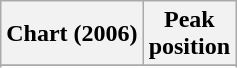<table class="wikitable sortable plainrowheaders" style="text-align:center;">
<tr>
<th>Chart (2006)</th>
<th>Peak<br>position</th>
</tr>
<tr>
</tr>
<tr>
</tr>
</table>
